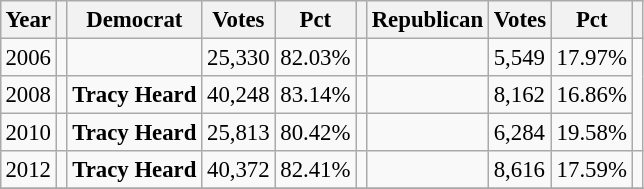<table class="wikitable" style="margin:0.5em ; font-size:95%">
<tr>
<th>Year</th>
<th></th>
<th>Democrat</th>
<th>Votes</th>
<th>Pct</th>
<th></th>
<th>Republican</th>
<th>Votes</th>
<th>Pct</th>
<th></th>
</tr>
<tr>
<td>2006</td>
<td></td>
<td></td>
<td>25,330</td>
<td>82.03%</td>
<td></td>
<td></td>
<td>5,549</td>
<td>17.97%</td>
</tr>
<tr>
<td>2008</td>
<td></td>
<td><strong>Tracy Heard</strong></td>
<td>40,248</td>
<td>83.14%</td>
<td></td>
<td></td>
<td>8,162</td>
<td>16.86%</td>
</tr>
<tr>
<td>2010</td>
<td></td>
<td><strong>Tracy Heard</strong></td>
<td>25,813</td>
<td>80.42%</td>
<td></td>
<td></td>
<td>6,284</td>
<td>19.58%</td>
</tr>
<tr>
<td>2012</td>
<td></td>
<td><strong>Tracy Heard</strong></td>
<td>40,372</td>
<td>82.41%</td>
<td></td>
<td></td>
<td>8,616</td>
<td>17.59%</td>
<td></td>
</tr>
<tr>
</tr>
</table>
